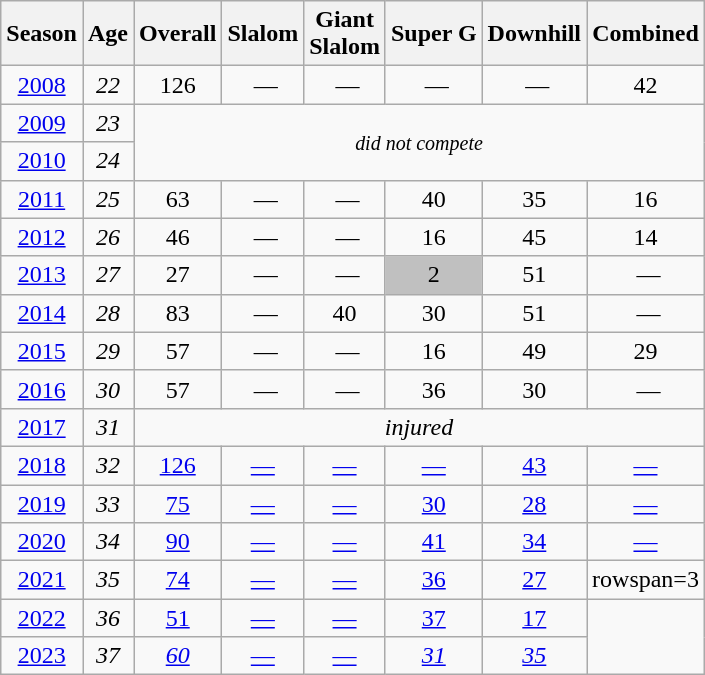<table class=wikitable style="text-align:center">
<tr>
<th>Season</th>
<th>Age</th>
<th>Overall</th>
<th>Slalom</th>
<th>Giant<br>Slalom</th>
<th>Super G</th>
<th>Downhill</th>
<th>Combined</th>
</tr>
<tr>
<td><a href='#'>2008</a></td>
<td><em>22</em></td>
<td>126</td>
<td> —</td>
<td> —</td>
<td> —</td>
<td> —</td>
<td>42</td>
</tr>
<tr>
<td><a href='#'>2009</a></td>
<td><em>23</em></td>
<td colspan=6 rowspan=2><small><em>did not compete</em></small></td>
</tr>
<tr>
<td><a href='#'>2010</a></td>
<td><em>24</em></td>
</tr>
<tr>
<td><a href='#'>2011</a></td>
<td><em>25</em></td>
<td>63</td>
<td> —</td>
<td> —</td>
<td>40</td>
<td>35</td>
<td>16</td>
</tr>
<tr>
<td><a href='#'>2012</a></td>
<td><em>26</em></td>
<td>46</td>
<td> —</td>
<td> —</td>
<td>16</td>
<td>45</td>
<td>14</td>
</tr>
<tr>
<td><a href='#'>2013</a></td>
<td><em>27</em></td>
<td>27</td>
<td> —</td>
<td> —</td>
<td bgcolor="silver">2</td>
<td>51</td>
<td> —</td>
</tr>
<tr>
<td><a href='#'>2014</a></td>
<td><em>28</em></td>
<td>83</td>
<td> —</td>
<td>40</td>
<td>30</td>
<td>51</td>
<td> —</td>
</tr>
<tr>
<td><a href='#'>2015</a></td>
<td><em>29</em></td>
<td>57</td>
<td> —</td>
<td> —</td>
<td>16</td>
<td>49</td>
<td>29</td>
</tr>
<tr>
<td><a href='#'>2016</a></td>
<td><em>30</em></td>
<td>57</td>
<td> —</td>
<td> —</td>
<td>36</td>
<td>30</td>
<td> —</td>
</tr>
<tr>
<td><a href='#'>2017</a></td>
<td><em>31</em></td>
<td colspan=6><em>injured</em></td>
</tr>
<tr>
<td><a href='#'>2018</a></td>
<td><em>32</em></td>
<td><a href='#'>126</a></td>
<td><a href='#'>—</a></td>
<td><a href='#'>—</a></td>
<td><a href='#'>—</a></td>
<td><a href='#'>43</a></td>
<td><a href='#'>—</a></td>
</tr>
<tr>
<td><a href='#'>2019</a></td>
<td><em>33</em></td>
<td><a href='#'>75</a></td>
<td><a href='#'>—</a></td>
<td><a href='#'>—</a></td>
<td><a href='#'>30</a></td>
<td><a href='#'>28</a></td>
<td><a href='#'>—</a></td>
</tr>
<tr>
<td><a href='#'>2020</a></td>
<td><em>34</em></td>
<td><a href='#'>90</a></td>
<td><a href='#'>—</a></td>
<td><a href='#'>—</a></td>
<td><a href='#'>41</a></td>
<td><a href='#'>34</a></td>
<td><a href='#'>—</a></td>
</tr>
<tr>
<td><a href='#'>2021</a></td>
<td><em>35</em></td>
<td><a href='#'>74</a></td>
<td><a href='#'>—</a></td>
<td><a href='#'>—</a></td>
<td><a href='#'>36</a></td>
<td><a href='#'>27</a></td>
<td>rowspan=3 </td>
</tr>
<tr>
<td><a href='#'>2022</a></td>
<td><em>36</em></td>
<td><a href='#'>51</a></td>
<td><a href='#'>—</a></td>
<td><a href='#'>—</a></td>
<td><a href='#'>37</a></td>
<td><a href='#'>17</a></td>
</tr>
<tr>
<td><a href='#'>2023</a></td>
<td><em>37</em></td>
<td><em><a href='#'>60</a></em></td>
<td><a href='#'>—</a></td>
<td><a href='#'>—</a></td>
<td><em><a href='#'>31</a></em></td>
<td><em><a href='#'>35</a></em></td>
</tr>
</table>
